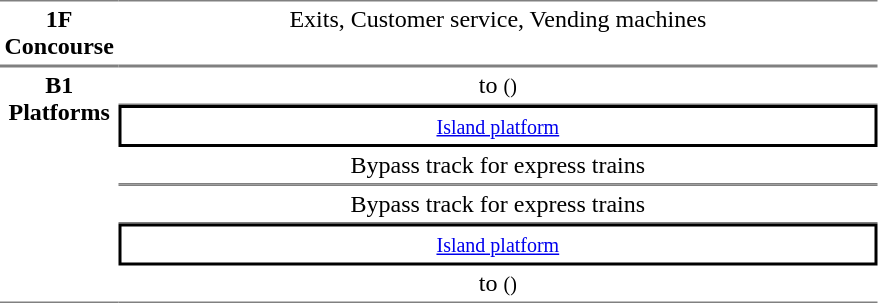<table table border=0 cellspacing=0 cellpadding=3>
<tr>
<td style="border-bottom:solid 1px gray; border-top:solid 1px gray;text-align:center" valign=top><strong>1F<br>Concourse</strong></td>
<td style="border-bottom:solid 1px gray; border-top:solid 1px gray;text-align:center;" valign=top width=500>Exits, Customer service, Vending machines</td>
</tr>
<tr>
<td style="border-bottom:solid 1px gray; border-top:solid 1px gray;text-align:center" rowspan="6" valign=top><strong>B1<br>Platforms</strong></td>
<td style="border-bottom:solid 1px gray; border-top:solid 1px gray;text-align:center;">  to  <small>()</small></td>
</tr>
<tr>
<td style="border-right:solid 2px black;border-left:solid 2px black;border-top:solid 2px black;border-bottom:solid 2px black;text-align:center;" colspan=2><small><a href='#'>Island platform</a></small></td>
</tr>
<tr>
<td style="border-bottom:solid 1px gray;text-align:center;"> Bypass track for  express trains</td>
</tr>
<tr>
<td style="border-bottom:solid 1px gray; border-top:solid 1px gray;text-align:center;">Bypass track for  express trains </td>
</tr>
<tr>
<td style="border-right:solid 2px black;border-left:solid 2px black;border-top:solid 2px black;border-bottom:solid 2px black;text-align:center;" colspan=2><small><a href='#'>Island platform</a></small></td>
</tr>
<tr>
<td style="border-bottom:solid 1px gray;text-align:center;"> to  <small>() </small></td>
</tr>
</table>
